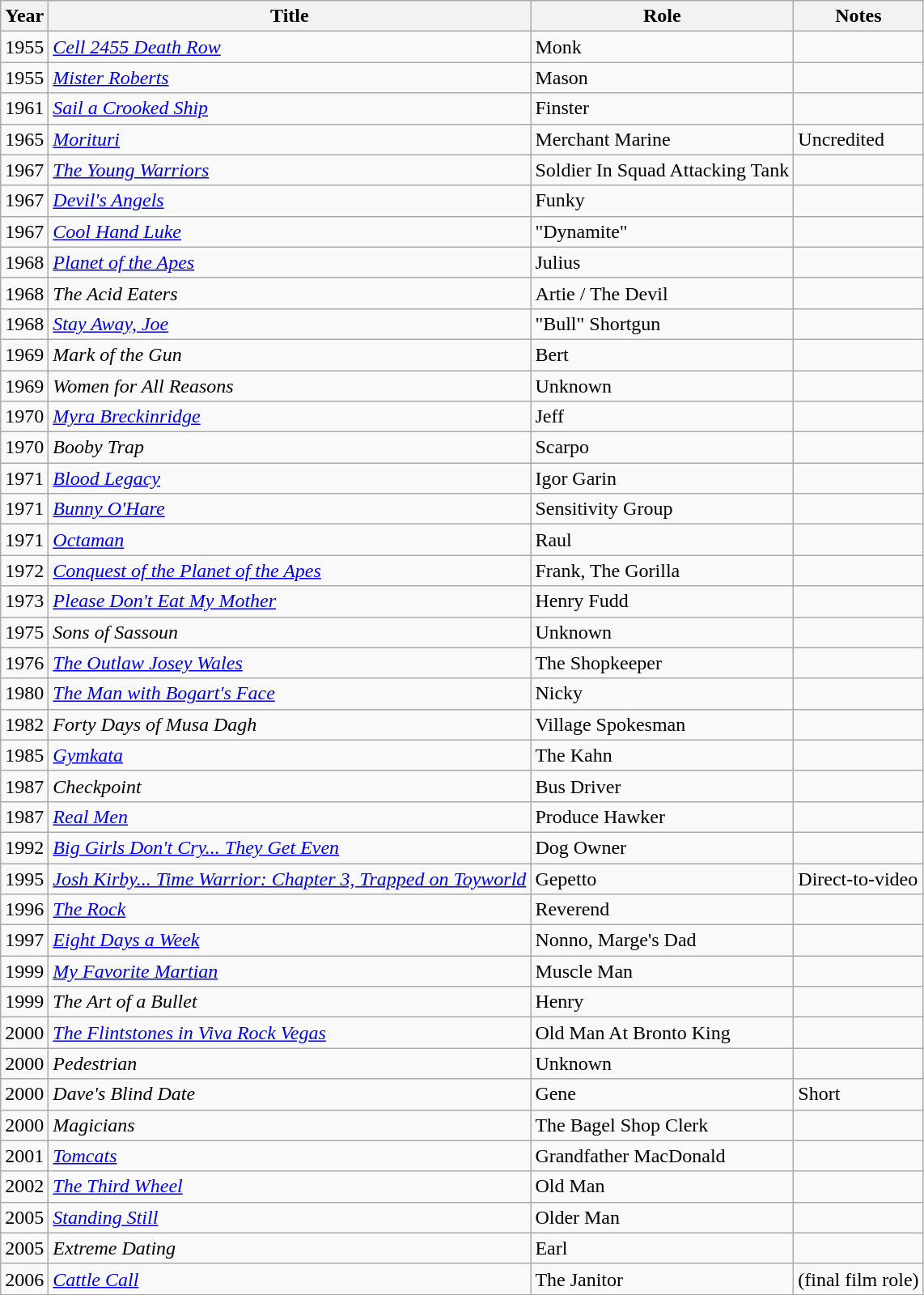<table class="wikitable sortable">
<tr>
<th>Year</th>
<th>Title</th>
<th>Role</th>
<th class="unsortable">Notes</th>
</tr>
<tr>
<td>1955</td>
<td><em><a href='#'>Cell 2455 Death Row</a></em></td>
<td>Monk</td>
<td></td>
</tr>
<tr>
<td>1955</td>
<td><em><a href='#'>Mister Roberts</a></em></td>
<td>Mason</td>
<td></td>
</tr>
<tr>
<td>1961</td>
<td><em><a href='#'>Sail a Crooked Ship</a></em></td>
<td>Finster</td>
<td></td>
</tr>
<tr>
<td>1965</td>
<td><em><a href='#'>Morituri</a></em></td>
<td>Merchant Marine</td>
<td>Uncredited</td>
</tr>
<tr>
<td>1967</td>
<td><em><a href='#'>The Young Warriors</a></em></td>
<td>Soldier In Squad Attacking Tank</td>
<td></td>
</tr>
<tr>
<td>1967</td>
<td><em><a href='#'>Devil's Angels</a></em></td>
<td>Funky</td>
<td></td>
</tr>
<tr>
<td>1967</td>
<td><em><a href='#'>Cool Hand Luke</a></em></td>
<td>"Dynamite"</td>
<td></td>
</tr>
<tr>
<td>1968</td>
<td><em><a href='#'>Planet of the Apes</a></em></td>
<td>Julius</td>
<td></td>
</tr>
<tr>
<td>1968</td>
<td><em>The Acid Eaters</em></td>
<td>Artie / The Devil</td>
<td></td>
</tr>
<tr>
<td>1968</td>
<td><em><a href='#'>Stay Away, Joe</a></em></td>
<td>"Bull" Shortgun</td>
<td></td>
</tr>
<tr>
<td>1969</td>
<td><em>Mark of the Gun</em></td>
<td>Bert</td>
<td></td>
</tr>
<tr>
<td>1969</td>
<td><em>Women for All Reasons</em></td>
<td>Unknown</td>
<td></td>
</tr>
<tr>
<td>1970</td>
<td><em><a href='#'>Myra Breckinridge</a></em></td>
<td>Jeff</td>
<td></td>
</tr>
<tr>
<td>1970</td>
<td><em>Booby Trap</em></td>
<td>Scarpo</td>
<td></td>
</tr>
<tr>
<td>1971</td>
<td><em><a href='#'>Blood Legacy</a></em></td>
<td>Igor Garin</td>
<td></td>
</tr>
<tr>
<td>1971</td>
<td><em><a href='#'>Bunny O'Hare</a></em></td>
<td>Sensitivity Group</td>
<td></td>
</tr>
<tr>
<td>1971</td>
<td><em><a href='#'>Octaman</a></em></td>
<td>Raul</td>
<td></td>
</tr>
<tr>
<td>1972</td>
<td><em><a href='#'>Conquest of the Planet of the Apes</a></em></td>
<td>Frank, The Gorilla</td>
<td></td>
</tr>
<tr>
<td>1973</td>
<td><em><a href='#'>Please Don't Eat My Mother</a></em></td>
<td>Henry Fudd</td>
<td></td>
</tr>
<tr>
<td>1975</td>
<td><em>Sons of Sassoun</em></td>
<td>Unknown</td>
<td></td>
</tr>
<tr>
<td>1976</td>
<td><em><a href='#'>The Outlaw Josey Wales</a></em></td>
<td>The Shopkeeper</td>
<td></td>
</tr>
<tr>
<td>1980</td>
<td><em><a href='#'>The Man with Bogart's Face</a></em></td>
<td>Nicky</td>
<td></td>
</tr>
<tr>
<td>1982</td>
<td><em>Forty Days of Musa Dagh</em></td>
<td>Village Spokesman</td>
<td></td>
</tr>
<tr>
<td>1985</td>
<td><em><a href='#'>Gymkata</a></em></td>
<td>The Kahn</td>
<td></td>
</tr>
<tr>
<td>1987</td>
<td><em>Checkpoint</em></td>
<td>Bus Driver</td>
<td></td>
</tr>
<tr>
<td>1987</td>
<td><em><a href='#'>Real Men</a></em></td>
<td>Produce Hawker</td>
<td></td>
</tr>
<tr>
<td>1992</td>
<td><em><a href='#'>Big Girls Don't Cry... They Get Even</a></em></td>
<td>Dog Owner</td>
<td></td>
</tr>
<tr>
<td>1995</td>
<td><em><a href='#'>Josh Kirby... Time Warrior: Chapter 3, Trapped on Toyworld</a></em></td>
<td>Gepetto</td>
<td>Direct-to-video</td>
</tr>
<tr>
<td>1996</td>
<td><em><a href='#'>The Rock</a></em></td>
<td>Reverend</td>
<td></td>
</tr>
<tr>
<td>1997</td>
<td><em><a href='#'>Eight Days a Week</a></em></td>
<td>Nonno, Marge's Dad</td>
<td></td>
</tr>
<tr>
<td>1999</td>
<td><em><a href='#'>My Favorite Martian</a></em></td>
<td>Muscle Man</td>
<td></td>
</tr>
<tr>
<td>1999</td>
<td><em>The Art of a Bullet</em></td>
<td>Henry</td>
<td></td>
</tr>
<tr>
<td>2000</td>
<td><em><a href='#'>The Flintstones in Viva Rock Vegas</a></em></td>
<td>Old Man At Bronto King</td>
<td></td>
</tr>
<tr>
<td>2000</td>
<td><em>Pedestrian</em></td>
<td>Unknown</td>
<td></td>
</tr>
<tr>
<td>2000</td>
<td><em>Dave's Blind Date</em></td>
<td>Gene</td>
<td>Short</td>
</tr>
<tr>
<td>2000</td>
<td><em>Magicians</em></td>
<td>The Bagel Shop Clerk</td>
<td></td>
</tr>
<tr>
<td>2001</td>
<td><em><a href='#'>Tomcats</a></em></td>
<td>Grandfather MacDonald</td>
<td></td>
</tr>
<tr>
<td>2002</td>
<td><em><a href='#'>The Third Wheel</a></em></td>
<td>Old Man</td>
<td></td>
</tr>
<tr>
<td>2005</td>
<td><em><a href='#'>Standing Still</a></em></td>
<td>Older Man</td>
<td></td>
</tr>
<tr>
<td>2005</td>
<td><em>Extreme Dating</em></td>
<td>Earl</td>
<td></td>
</tr>
<tr>
<td>2006</td>
<td><em><a href='#'>Cattle Call</a></em></td>
<td>The Janitor</td>
<td>(final film role)</td>
</tr>
</table>
